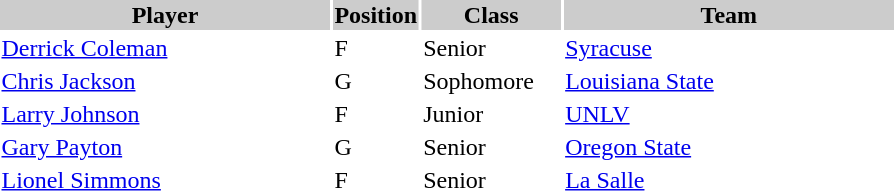<table style="width:600px" "border:'1' 'solid' 'gray'">
<tr>
<th style="background:#CCCCCC;width:40%">Player</th>
<th style="background:#CCCCCC;width:4%">Position</th>
<th style="background:#CCCCCC;width:16%">Class</th>
<th style="background:#CCCCCC;width:40%">Team</th>
</tr>
<tr>
<td><a href='#'>Derrick Coleman</a></td>
<td>F</td>
<td>Senior</td>
<td><a href='#'>Syracuse</a></td>
</tr>
<tr>
<td><a href='#'>Chris Jackson</a></td>
<td>G</td>
<td>Sophomore</td>
<td><a href='#'>Louisiana State</a></td>
</tr>
<tr>
<td><a href='#'>Larry Johnson</a></td>
<td>F</td>
<td>Junior</td>
<td><a href='#'>UNLV</a></td>
</tr>
<tr>
<td><a href='#'>Gary Payton</a></td>
<td>G</td>
<td>Senior</td>
<td><a href='#'>Oregon State</a></td>
</tr>
<tr>
<td><a href='#'>Lionel Simmons</a></td>
<td>F</td>
<td>Senior</td>
<td><a href='#'>La Salle</a></td>
</tr>
</table>
